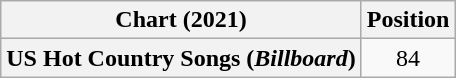<table class="wikitable plainrowheaders" style="text-align:center">
<tr>
<th>Chart (2021)</th>
<th>Position</th>
</tr>
<tr>
<th scope="row">US Hot Country Songs (<em>Billboard</em>)</th>
<td>84</td>
</tr>
</table>
